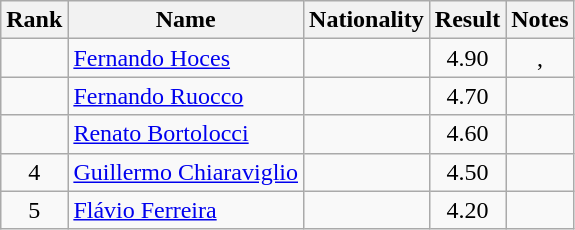<table class="wikitable sortable" style="text-align:center">
<tr>
<th>Rank</th>
<th>Name</th>
<th>Nationality</th>
<th>Result</th>
<th>Notes</th>
</tr>
<tr>
<td></td>
<td align=left><a href='#'>Fernando Hoces</a></td>
<td align=left></td>
<td>4.90</td>
<td>, </td>
</tr>
<tr>
<td></td>
<td align=left><a href='#'>Fernando Ruocco</a></td>
<td align=left></td>
<td>4.70</td>
<td></td>
</tr>
<tr>
<td></td>
<td align=left><a href='#'>Renato Bortolocci</a></td>
<td align=left></td>
<td>4.60</td>
<td></td>
</tr>
<tr>
<td>4</td>
<td align=left><a href='#'>Guillermo Chiaraviglio</a></td>
<td align=left></td>
<td>4.50</td>
<td></td>
</tr>
<tr>
<td>5</td>
<td align=left><a href='#'>Flávio Ferreira</a></td>
<td align=left></td>
<td>4.20</td>
<td></td>
</tr>
</table>
